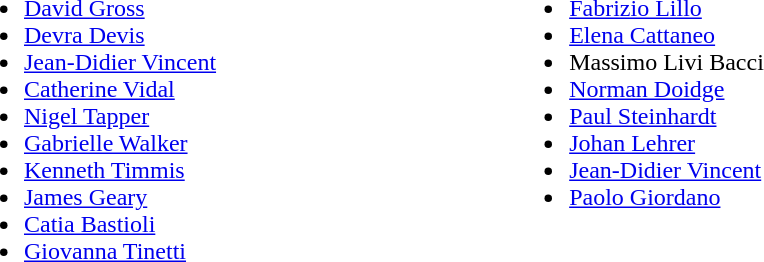<table cellpadding=4>
<tr>
<td width=1% align=left valign=top><br><ul><li><a href='#'>David Gross</a></li><li><a href='#'>Devra Devis</a></li><li><a href='#'>Jean-Didier Vincent</a></li><li><a href='#'>Catherine Vidal</a></li><li><a href='#'>Nigel Tapper</a></li><li><a href='#'>Gabrielle Walker</a></li><li><a href='#'>Kenneth Timmis</a></li><li><a href='#'>James Geary</a></li><li><a href='#'>Catia Bastioli</a></li><li><a href='#'>Giovanna Tinetti</a></li></ul></td>
<td width=1% align=left valign=top><br><ul><li><a href='#'>Fabrizio Lillo</a></li><li><a href='#'>Elena Cattaneo</a></li><li>Massimo Livi Bacci</li><li><a href='#'>Norman Doidge</a></li><li><a href='#'>Paul Steinhardt</a></li><li><a href='#'>Johan Lehrer</a></li><li><a href='#'>Jean-Didier Vincent</a></li><li><a href='#'>Paolo Giordano</a></li></ul></td>
<td width=1% align=left valign=top></td>
<td width=1% align=left valign=top></td>
</tr>
</table>
